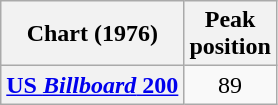<table class="wikitable sortable plainrowheaders" style="text-align:left;">
<tr>
<th scope="col">Chart (1976)</th>
<th scope="col">Peak<br>position</th>
</tr>
<tr>
<th scope="row"><a href='#'>US <em>Billboard</em> 200</a></th>
<td style="text-align:center;">89</td>
</tr>
</table>
